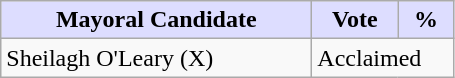<table class="wikitable">
<tr>
<th style="background:#ddf; width:200px;">Mayoral Candidate</th>
<th style="background:#ddf; width:50px;">Vote</th>
<th style="background:#ddf; width:30px;">%</th>
</tr>
<tr>
<td>Sheilagh O'Leary (X)</td>
<td colspan="2">Acclaimed</td>
</tr>
</table>
